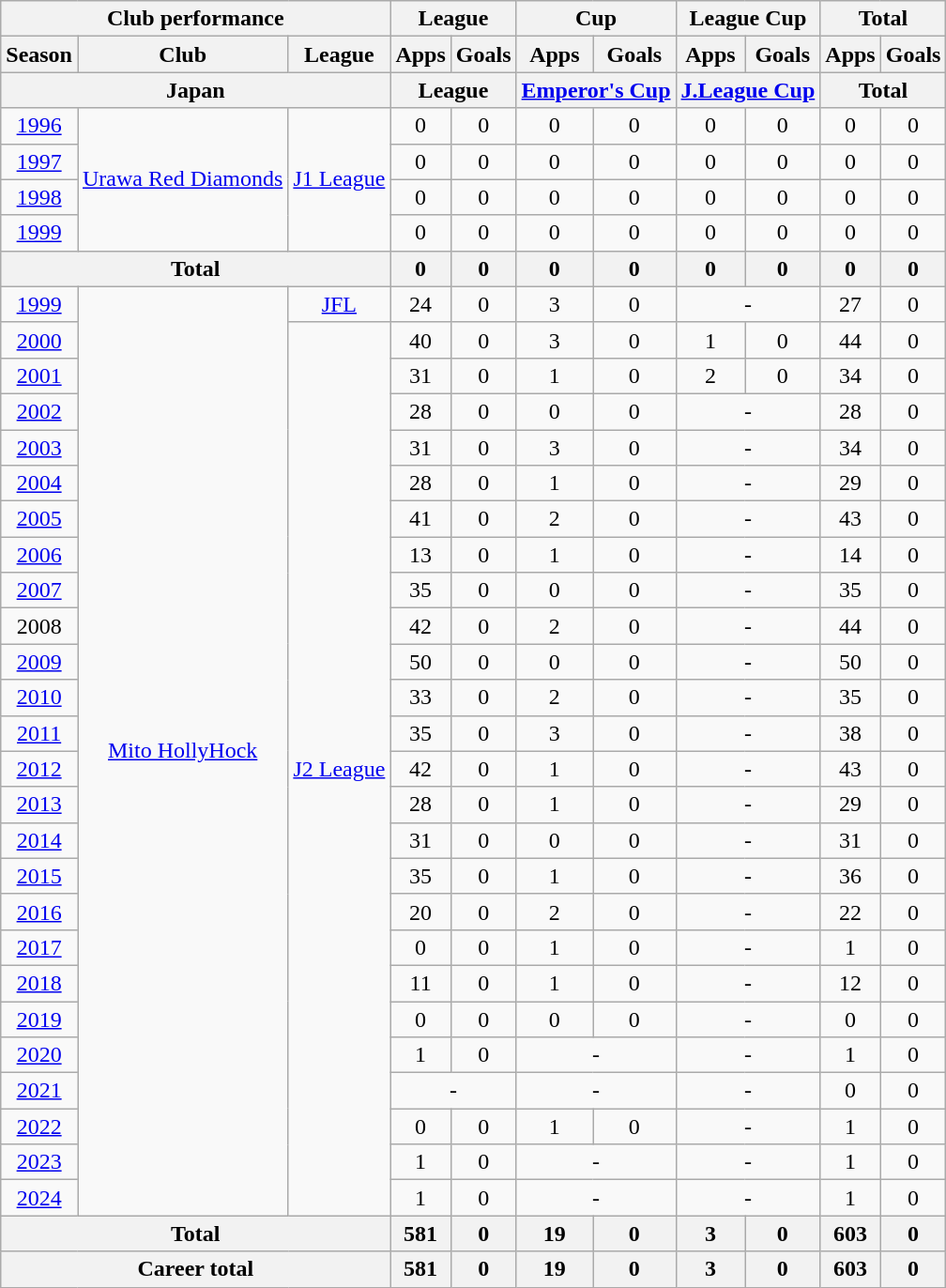<table class="wikitable" style="text-align:center">
<tr>
<th colspan=3>Club performance</th>
<th colspan=2>League</th>
<th colspan=2>Cup</th>
<th colspan=2>League Cup</th>
<th colspan=2>Total</th>
</tr>
<tr>
<th>Season</th>
<th>Club</th>
<th>League</th>
<th>Apps</th>
<th>Goals</th>
<th>Apps</th>
<th>Goals</th>
<th>Apps</th>
<th>Goals</th>
<th>Apps</th>
<th>Goals</th>
</tr>
<tr>
<th colspan=3>Japan</th>
<th colspan=2>League</th>
<th colspan=2><a href='#'>Emperor's Cup</a></th>
<th colspan=2><a href='#'>J.League Cup</a></th>
<th colspan=2>Total</th>
</tr>
<tr>
<td><a href='#'>1996</a></td>
<td rowspan="4"><a href='#'>Urawa Red Diamonds</a></td>
<td rowspan="4"><a href='#'>J1 League</a></td>
<td>0</td>
<td>0</td>
<td>0</td>
<td>0</td>
<td>0</td>
<td>0</td>
<td>0</td>
<td>0</td>
</tr>
<tr>
<td><a href='#'>1997</a></td>
<td>0</td>
<td>0</td>
<td>0</td>
<td>0</td>
<td>0</td>
<td>0</td>
<td>0</td>
<td>0</td>
</tr>
<tr>
<td><a href='#'>1998</a></td>
<td>0</td>
<td>0</td>
<td>0</td>
<td>0</td>
<td>0</td>
<td>0</td>
<td>0</td>
<td>0</td>
</tr>
<tr>
<td><a href='#'>1999</a></td>
<td>0</td>
<td>0</td>
<td>0</td>
<td>0</td>
<td>0</td>
<td>0</td>
<td>0</td>
<td>0</td>
</tr>
<tr>
<th colspan="3">Total</th>
<th>0</th>
<th>0</th>
<th>0</th>
<th>0</th>
<th>0</th>
<th>0</th>
<th>0</th>
<th>0</th>
</tr>
<tr>
<td><a href='#'>1999</a></td>
<td rowspan="26"><a href='#'>Mito HollyHock</a></td>
<td><a href='#'>JFL</a></td>
<td>24</td>
<td>0</td>
<td>3</td>
<td>0</td>
<td colspan="2">-</td>
<td>27</td>
<td>0</td>
</tr>
<tr>
<td><a href='#'>2000</a></td>
<td rowspan="25"><a href='#'>J2 League</a></td>
<td>40</td>
<td>0</td>
<td>3</td>
<td>0</td>
<td>1</td>
<td>0</td>
<td>44</td>
<td>0</td>
</tr>
<tr>
<td><a href='#'>2001</a></td>
<td>31</td>
<td>0</td>
<td>1</td>
<td>0</td>
<td>2</td>
<td>0</td>
<td>34</td>
<td>0</td>
</tr>
<tr>
<td><a href='#'>2002</a></td>
<td>28</td>
<td>0</td>
<td>0</td>
<td>0</td>
<td colspan="2">-</td>
<td>28</td>
<td>0</td>
</tr>
<tr>
<td><a href='#'>2003</a></td>
<td>31</td>
<td>0</td>
<td>3</td>
<td>0</td>
<td colspan="2">-</td>
<td>34</td>
<td>0</td>
</tr>
<tr>
<td><a href='#'>2004</a></td>
<td>28</td>
<td>0</td>
<td>1</td>
<td>0</td>
<td colspan="2">-</td>
<td>29</td>
<td>0</td>
</tr>
<tr>
<td><a href='#'>2005</a></td>
<td>41</td>
<td>0</td>
<td>2</td>
<td>0</td>
<td colspan="2">-</td>
<td>43</td>
<td>0</td>
</tr>
<tr>
<td><a href='#'>2006</a></td>
<td>13</td>
<td>0</td>
<td>1</td>
<td>0</td>
<td colspan="2">-</td>
<td>14</td>
<td>0</td>
</tr>
<tr>
<td><a href='#'>2007</a></td>
<td>35</td>
<td>0</td>
<td>0</td>
<td>0</td>
<td colspan="2">-</td>
<td>35</td>
<td>0</td>
</tr>
<tr>
<td>2008</td>
<td>42</td>
<td>0</td>
<td>2</td>
<td>0</td>
<td colspan="2">-</td>
<td>44</td>
<td>0</td>
</tr>
<tr>
<td><a href='#'>2009</a></td>
<td>50</td>
<td>0</td>
<td>0</td>
<td>0</td>
<td colspan="2">-</td>
<td>50</td>
<td>0</td>
</tr>
<tr>
<td><a href='#'>2010</a></td>
<td>33</td>
<td>0</td>
<td>2</td>
<td>0</td>
<td colspan="2">-</td>
<td>35</td>
<td>0</td>
</tr>
<tr>
<td><a href='#'>2011</a></td>
<td>35</td>
<td>0</td>
<td>3</td>
<td>0</td>
<td colspan="2">-</td>
<td>38</td>
<td>0</td>
</tr>
<tr>
<td><a href='#'>2012</a></td>
<td>42</td>
<td>0</td>
<td>1</td>
<td>0</td>
<td colspan="2">-</td>
<td>43</td>
<td>0</td>
</tr>
<tr>
<td><a href='#'>2013</a></td>
<td>28</td>
<td>0</td>
<td>1</td>
<td>0</td>
<td colspan="2">-</td>
<td>29</td>
<td>0</td>
</tr>
<tr>
<td><a href='#'>2014</a></td>
<td>31</td>
<td>0</td>
<td>0</td>
<td>0</td>
<td colspan="2">-</td>
<td>31</td>
<td>0</td>
</tr>
<tr>
<td><a href='#'>2015</a></td>
<td>35</td>
<td>0</td>
<td>1</td>
<td>0</td>
<td colspan="2">-</td>
<td>36</td>
<td>0</td>
</tr>
<tr>
<td><a href='#'>2016</a></td>
<td>20</td>
<td>0</td>
<td>2</td>
<td>0</td>
<td colspan="2">-</td>
<td>22</td>
<td>0</td>
</tr>
<tr>
<td><a href='#'>2017</a></td>
<td>0</td>
<td>0</td>
<td>1</td>
<td>0</td>
<td colspan="2">-</td>
<td>1</td>
<td>0</td>
</tr>
<tr>
<td><a href='#'>2018</a></td>
<td>11</td>
<td>0</td>
<td>1</td>
<td>0</td>
<td colspan="2">-</td>
<td>12</td>
<td>0</td>
</tr>
<tr>
<td><a href='#'>2019</a></td>
<td>0</td>
<td>0</td>
<td>0</td>
<td>0</td>
<td colspan="2">-</td>
<td>0</td>
<td>0</td>
</tr>
<tr>
<td><a href='#'>2020</a></td>
<td>1</td>
<td>0</td>
<td colspan="2">-</td>
<td colspan="2">-</td>
<td>1</td>
<td>0</td>
</tr>
<tr>
<td><a href='#'>2021</a></td>
<td colspan="2">-</td>
<td colspan="2">-</td>
<td colspan="2">-</td>
<td>0</td>
<td>0</td>
</tr>
<tr>
<td><a href='#'>2022</a></td>
<td>0</td>
<td>0</td>
<td>1</td>
<td>0</td>
<td colspan="2">-</td>
<td>1</td>
<td>0</td>
</tr>
<tr>
<td><a href='#'>2023</a></td>
<td>1</td>
<td>0</td>
<td colspan="2">-</td>
<td colspan="2">-</td>
<td>1</td>
<td>0</td>
</tr>
<tr>
<td><a href='#'>2024</a></td>
<td>1</td>
<td>0</td>
<td colspan="2">-</td>
<td colspan="2">-</td>
<td>1</td>
<td>0</td>
</tr>
<tr>
<th colspan="3">Total</th>
<th>581</th>
<th>0</th>
<th>19</th>
<th>0</th>
<th>3</th>
<th>0</th>
<th>603</th>
<th>0</th>
</tr>
<tr>
<th colspan=3>Career total</th>
<th>581</th>
<th>0</th>
<th>19</th>
<th>0</th>
<th>3</th>
<th>0</th>
<th>603</th>
<th>0</th>
</tr>
</table>
